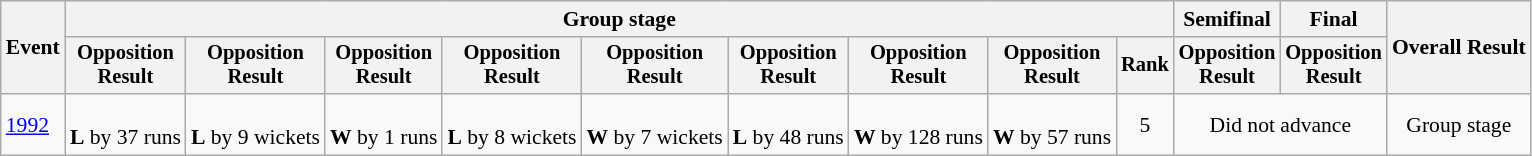<table class=wikitable style=font-size:90%;text-align:center>
<tr>
<th rowspan=2>Event</th>
<th colspan=9>Group stage</th>
<th>Semifinal</th>
<th>Final</th>
<th rowspan=2>Overall Result</th>
</tr>
<tr style=font-size:95%>
<th>Opposition<br>Result</th>
<th>Opposition<br>Result</th>
<th>Opposition<br>Result</th>
<th>Opposition<br>Result</th>
<th>Opposition<br>Result</th>
<th>Opposition<br>Result</th>
<th>Opposition<br>Result</th>
<th>Opposition<br>Result</th>
<th>Rank</th>
<th>Opposition<br>Result</th>
<th>Opposition<br>Result</th>
</tr>
<tr>
<td align=left><a href='#'>1992</a></td>
<td><br><strong>L</strong> by 37 runs</td>
<td><br><strong>L</strong> by 9 wickets</td>
<td><br><strong>W</strong> by 1 runs</td>
<td><br><strong>L</strong> by 8 wickets</td>
<td><br><strong>W</strong> by 7 wickets</td>
<td><br><strong>L</strong> by 48 runs</td>
<td><br><strong>W</strong> by 128 runs</td>
<td><br><strong>W</strong> by 57 runs</td>
<td>5</td>
<td colspan=2>Did not advance</td>
<td>Group stage</td>
</tr>
</table>
